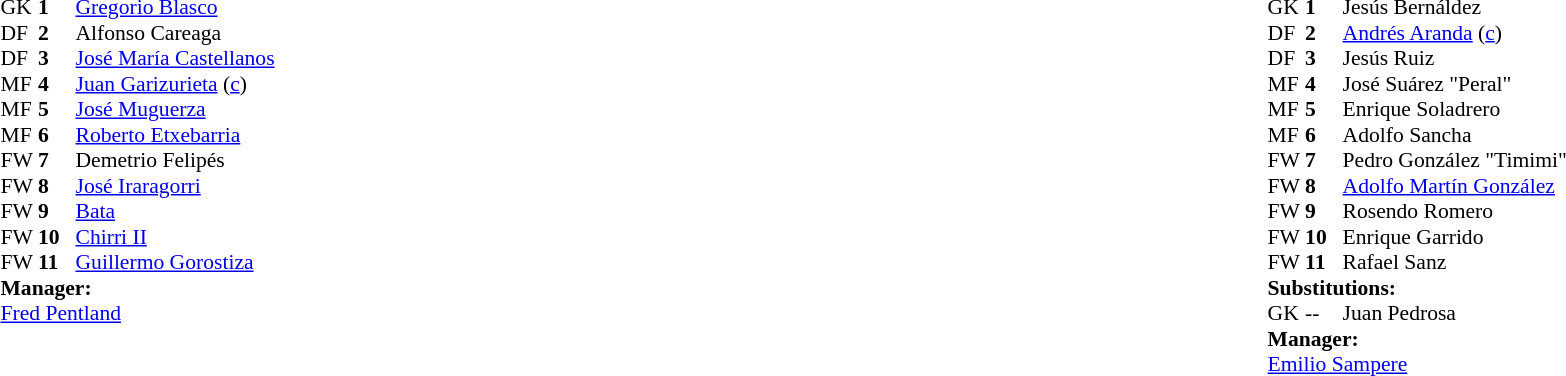<table width="100%">
<tr>
<td valign="top" width="50%"><br><table style="font-size: 90%" cellspacing="0" cellpadding="0">
<tr>
<td colspan="4"></td>
</tr>
<tr>
<th width=25></th>
<th width=25></th>
</tr>
<tr>
<td>GK</td>
<td><strong>1</strong></td>
<td> <a href='#'>Gregorio Blasco</a></td>
</tr>
<tr>
<td>DF</td>
<td><strong>2</strong></td>
<td> Alfonso Careaga</td>
</tr>
<tr>
<td>DF</td>
<td><strong>3</strong></td>
<td> <a href='#'>José María Castellanos</a></td>
</tr>
<tr>
<td>MF</td>
<td><strong>4</strong></td>
<td> <a href='#'>Juan Garizurieta</a> (<a href='#'>c</a>)</td>
</tr>
<tr>
<td>MF</td>
<td><strong>5</strong></td>
<td> <a href='#'>José Muguerza</a></td>
</tr>
<tr>
<td>MF</td>
<td><strong>6</strong></td>
<td> <a href='#'>Roberto Etxebarria</a></td>
</tr>
<tr>
<td>FW</td>
<td><strong>7</strong></td>
<td> Demetrio Felipés</td>
</tr>
<tr>
<td>FW</td>
<td><strong>8</strong></td>
<td> <a href='#'>José Iraragorri</a></td>
</tr>
<tr>
<td>FW</td>
<td><strong>9</strong></td>
<td> <a href='#'>Bata</a></td>
</tr>
<tr>
<td>FW</td>
<td><strong>10</strong></td>
<td> <a href='#'>Chirri II</a></td>
</tr>
<tr>
<td>FW</td>
<td><strong>11</strong></td>
<td> <a href='#'>Guillermo Gorostiza</a></td>
</tr>
<tr>
<td colspan=3><strong>Manager:</strong></td>
</tr>
<tr>
<td colspan=4> <a href='#'>Fred Pentland</a></td>
</tr>
</table>
</td>
<td valign="top" width="50%"><br><table style="font-size: 90%" cellspacing="0" cellpadding="0" align=center>
<tr>
<td colspan="4"></td>
</tr>
<tr>
<th width=25></th>
<th width=25></th>
</tr>
<tr>
<td>GK</td>
<td><strong>1</strong></td>
<td> Jesús Bernáldez</td>
<td></td>
</tr>
<tr>
<td>DF</td>
<td><strong>2</strong></td>
<td> <a href='#'>Andrés Aranda</a> (<a href='#'>c</a>)</td>
</tr>
<tr>
<td>DF</td>
<td><strong>3</strong></td>
<td> Jesús Ruiz</td>
</tr>
<tr>
<td>MF</td>
<td><strong>4</strong></td>
<td> José Suárez "Peral"</td>
</tr>
<tr>
<td>MF</td>
<td><strong>5</strong></td>
<td> Enrique Soladrero</td>
</tr>
<tr>
<td>MF</td>
<td><strong>6</strong></td>
<td> Adolfo Sancha</td>
</tr>
<tr>
<td>FW</td>
<td><strong>7</strong></td>
<td> Pedro González "Timimi"</td>
</tr>
<tr>
<td>FW</td>
<td><strong>8</strong></td>
<td> <a href='#'>Adolfo Martín González</a></td>
</tr>
<tr>
<td>FW</td>
<td><strong>9</strong></td>
<td> Rosendo Romero</td>
</tr>
<tr>
<td>FW</td>
<td><strong>10</strong></td>
<td> Enrique Garrido</td>
</tr>
<tr>
<td>FW</td>
<td><strong>11</strong></td>
<td> Rafael Sanz</td>
</tr>
<tr>
<td colspan=3><strong>Substitutions:</strong></td>
</tr>
<tr>
<td>GK</td>
<td>--</td>
<td> Juan Pedrosa</td>
<td></td>
</tr>
<tr>
<td colspan=3><strong>Manager:</strong></td>
</tr>
<tr>
<td colspan=4> <a href='#'>Emilio Sampere</a></td>
</tr>
</table>
</td>
</tr>
</table>
